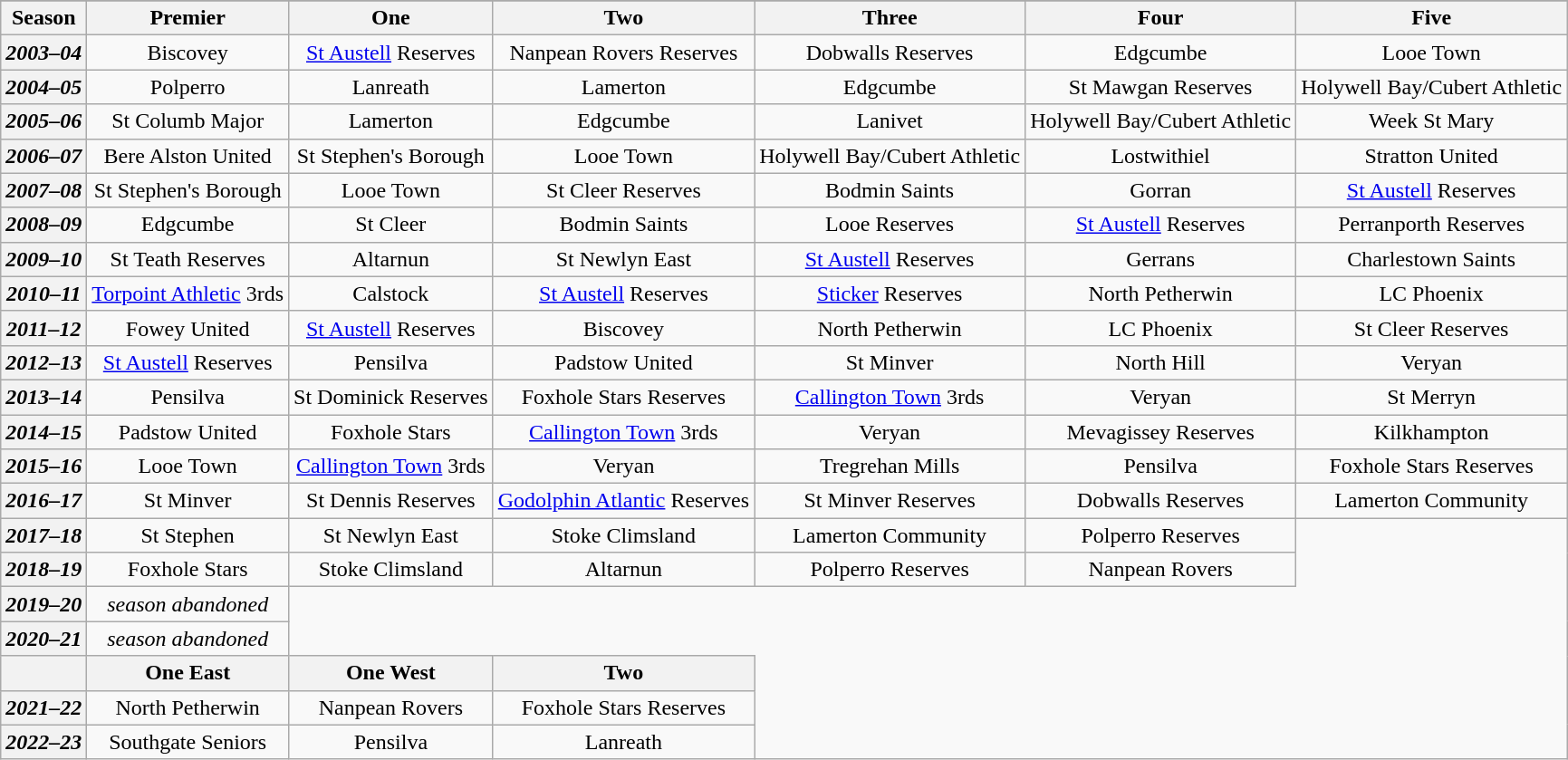<table class="wikitable" style="text-align: center">
<tr>
</tr>
<tr>
<th>Season</th>
<th>Premier</th>
<th>One</th>
<th>Two</th>
<th>Three</th>
<th>Four</th>
<th>Five</th>
</tr>
<tr>
<th><em>2003–04</em></th>
<td>Biscovey</td>
<td><a href='#'>St Austell</a> Reserves</td>
<td>Nanpean Rovers Reserves</td>
<td>Dobwalls Reserves</td>
<td>Edgcumbe</td>
<td>Looe Town</td>
</tr>
<tr>
<th><em>2004–05</em></th>
<td>Polperro</td>
<td>Lanreath</td>
<td>Lamerton</td>
<td>Edgcumbe</td>
<td>St Mawgan Reserves</td>
<td>Holywell Bay/Cubert Athletic</td>
</tr>
<tr>
<th><em>2005–06</em></th>
<td>St Columb Major</td>
<td>Lamerton</td>
<td>Edgcumbe</td>
<td>Lanivet</td>
<td>Holywell Bay/Cubert Athletic</td>
<td>Week St Mary</td>
</tr>
<tr>
<th><em>2006–07</em></th>
<td>Bere Alston United</td>
<td>St Stephen's Borough</td>
<td>Looe Town</td>
<td>Holywell Bay/Cubert Athletic</td>
<td>Lostwithiel</td>
<td>Stratton United</td>
</tr>
<tr>
<th><em>2007–08</em></th>
<td>St Stephen's Borough</td>
<td>Looe Town</td>
<td>St Cleer Reserves</td>
<td>Bodmin Saints</td>
<td>Gorran</td>
<td><a href='#'>St Austell</a> Reserves</td>
</tr>
<tr>
<th><em>2008–09</em></th>
<td>Edgcumbe</td>
<td>St Cleer</td>
<td>Bodmin Saints</td>
<td>Looe Reserves</td>
<td><a href='#'>St Austell</a> Reserves</td>
<td>Perranporth Reserves</td>
</tr>
<tr>
<th><em>2009–10</em></th>
<td>St Teath Reserves</td>
<td>Altarnun</td>
<td>St Newlyn East</td>
<td><a href='#'>St Austell</a> Reserves</td>
<td>Gerrans</td>
<td>Charlestown Saints</td>
</tr>
<tr>
<th><em>2010–11</em></th>
<td><a href='#'>Torpoint Athletic</a> 3rds</td>
<td>Calstock</td>
<td><a href='#'>St Austell</a> Reserves</td>
<td><a href='#'>Sticker</a> Reserves</td>
<td>North Petherwin</td>
<td>LC Phoenix</td>
</tr>
<tr>
<th><em>2011–12</em></th>
<td>Fowey United</td>
<td><a href='#'>St Austell</a> Reserves</td>
<td>Biscovey</td>
<td>North Petherwin</td>
<td>LC Phoenix</td>
<td>St Cleer Reserves</td>
</tr>
<tr>
<th><em>2012–13</em></th>
<td><a href='#'>St Austell</a> Reserves</td>
<td>Pensilva</td>
<td>Padstow United</td>
<td>St Minver</td>
<td>North Hill</td>
<td>Veryan</td>
</tr>
<tr>
<th><em>2013–14</em></th>
<td>Pensilva</td>
<td>St Dominick Reserves</td>
<td>Foxhole Stars Reserves</td>
<td><a href='#'>Callington Town</a> 3rds</td>
<td>Veryan</td>
<td>St Merryn</td>
</tr>
<tr>
<th><em>2014–15</em></th>
<td>Padstow United</td>
<td>Foxhole Stars</td>
<td><a href='#'>Callington Town</a> 3rds</td>
<td>Veryan</td>
<td>Mevagissey Reserves</td>
<td>Kilkhampton</td>
</tr>
<tr>
<th><em>2015–16</em></th>
<td>Looe Town</td>
<td><a href='#'>Callington Town</a> 3rds</td>
<td>Veryan</td>
<td>Tregrehan Mills</td>
<td>Pensilva</td>
<td>Foxhole Stars Reserves</td>
</tr>
<tr>
<th><em>2016–17</em></th>
<td>St Minver</td>
<td>St Dennis Reserves</td>
<td><a href='#'>Godolphin Atlantic</a> Reserves</td>
<td>St Minver Reserves</td>
<td>Dobwalls Reserves</td>
<td>Lamerton Community</td>
</tr>
<tr>
<th><em>2017–18</em></th>
<td>St Stephen</td>
<td>St Newlyn East</td>
<td>Stoke Climsland</td>
<td>Lamerton Community</td>
<td>Polperro Reserves</td>
</tr>
<tr>
<th><em>2018–19</em></th>
<td>Foxhole Stars</td>
<td>Stoke Climsland</td>
<td>Altarnun</td>
<td>Polperro Reserves</td>
<td>Nanpean Rovers</td>
</tr>
<tr>
<th><em>2019–20</em></th>
<td><em>season abandoned</em></td>
</tr>
<tr>
<th><em>2020–21</em></th>
<td><em>season abandoned</em></td>
</tr>
<tr>
<th></th>
<th>One East</th>
<th>One West</th>
<th>Two</th>
</tr>
<tr>
<th><em>2021–22</em></th>
<td>North Petherwin</td>
<td>Nanpean Rovers</td>
<td>Foxhole Stars Reserves</td>
</tr>
<tr>
<th><em>2022–23</em></th>
<td>Southgate Seniors</td>
<td>Pensilva</td>
<td>Lanreath</td>
</tr>
</table>
